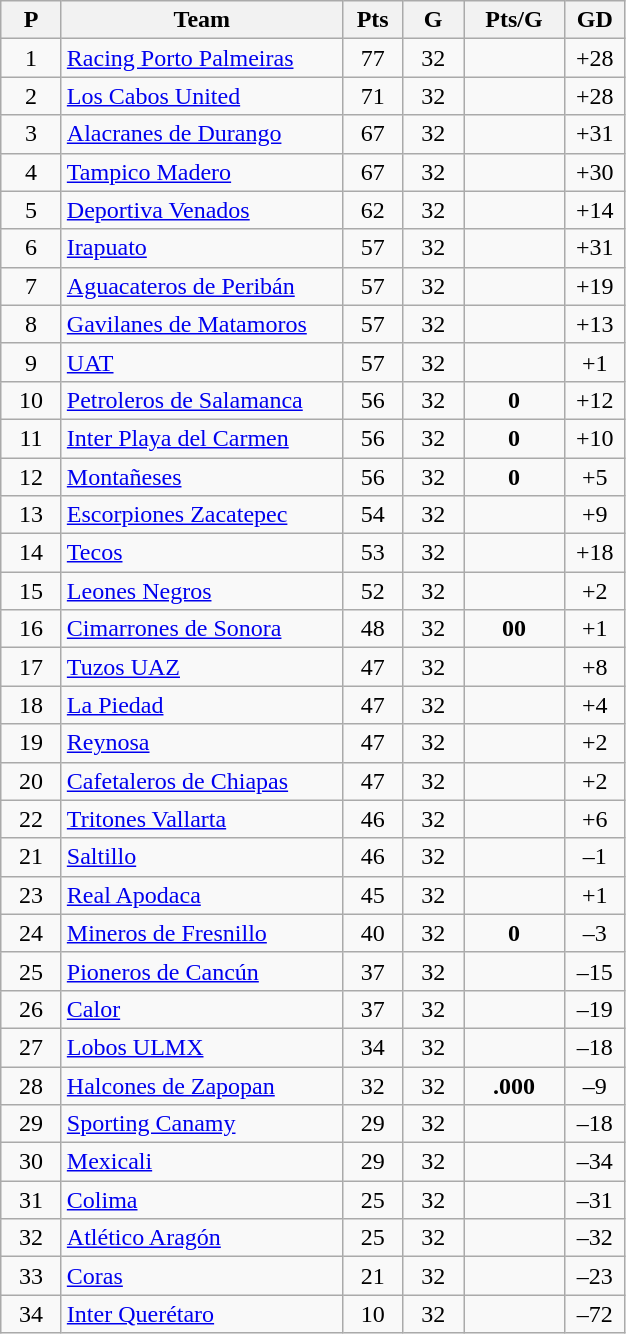<table class="wikitable" style="text-align: center;">
<tr>
<th width=33>P</th>
<th width=180>Team</th>
<th width=33>Pts</th>
<th width=33>G</th>
<th width=60>Pts/G</th>
<th width=33>GD</th>
</tr>
<tr>
<td>1</td>
<td align=left><a href='#'>Racing Porto Palmeiras</a></td>
<td>77</td>
<td>32</td>
<td><strong></strong></td>
<td>+28</td>
</tr>
<tr>
<td>2</td>
<td align=left><a href='#'>Los Cabos United</a></td>
<td>71</td>
<td>32</td>
<td><strong></strong></td>
<td>+28</td>
</tr>
<tr>
<td>3</td>
<td align=left><a href='#'>Alacranes de Durango</a></td>
<td>67</td>
<td>32</td>
<td><strong></strong></td>
<td>+31</td>
</tr>
<tr>
<td>4</td>
<td align=left><a href='#'>Tampico Madero</a></td>
<td>67</td>
<td>32</td>
<td><strong></strong></td>
<td>+30</td>
</tr>
<tr>
<td>5</td>
<td align=left><a href='#'>Deportiva Venados</a></td>
<td>62</td>
<td>32</td>
<td><strong></strong></td>
<td>+14</td>
</tr>
<tr>
<td>6</td>
<td align=left><a href='#'>Irapuato</a></td>
<td>57</td>
<td>32</td>
<td><strong></strong></td>
<td>+31</td>
</tr>
<tr 5>
<td>7</td>
<td align=left><a href='#'>Aguacateros de Peribán</a></td>
<td>57</td>
<td>32</td>
<td><strong></strong></td>
<td>+19</td>
</tr>
<tr>
<td>8</td>
<td align=left><a href='#'>Gavilanes de Matamoros</a></td>
<td>57</td>
<td>32</td>
<td><strong></strong></td>
<td>+13</td>
</tr>
<tr>
<td>9</td>
<td align=left><a href='#'>UAT</a></td>
<td>57</td>
<td>32</td>
<td><strong></strong></td>
<td>+1</td>
</tr>
<tr>
<td>10</td>
<td align=left><a href='#'>Petroleros de Salamanca</a></td>
<td>56</td>
<td>32</td>
<td><strong>0</strong></td>
<td>+12</td>
</tr>
<tr>
<td>11</td>
<td align=left><a href='#'>Inter Playa del Carmen</a></td>
<td>56</td>
<td>32</td>
<td><strong>0</strong></td>
<td>+10</td>
</tr>
<tr>
<td>12</td>
<td align=left><a href='#'>Montañeses</a></td>
<td>56</td>
<td>32</td>
<td><strong>0</strong></td>
<td>+5</td>
</tr>
<tr>
<td>13</td>
<td align=left><a href='#'>Escorpiones Zacatepec</a></td>
<td>54</td>
<td>32</td>
<td><strong></strong></td>
<td>+9</td>
</tr>
<tr>
<td>14</td>
<td align=left><a href='#'>Tecos</a></td>
<td>53</td>
<td>32</td>
<td><strong></strong></td>
<td>+18</td>
</tr>
<tr>
<td>15</td>
<td align=left><a href='#'>Leones Negros</a></td>
<td>52</td>
<td>32</td>
<td><strong></strong></td>
<td>+2</td>
</tr>
<tr>
<td>16</td>
<td align=left><a href='#'>Cimarrones de Sonora</a></td>
<td>48</td>
<td>32</td>
<td><strong>00</strong></td>
<td>+1</td>
</tr>
<tr>
<td>17</td>
<td align=left><a href='#'>Tuzos UAZ</a></td>
<td>47</td>
<td>32</td>
<td><strong></strong></td>
<td>+8</td>
</tr>
<tr>
<td>18</td>
<td align=left><a href='#'>La Piedad</a></td>
<td>47</td>
<td>32</td>
<td><strong></strong></td>
<td>+4</td>
</tr>
<tr>
<td>19</td>
<td align=left><a href='#'>Reynosa</a></td>
<td>47</td>
<td>32</td>
<td><strong></strong></td>
<td>+2</td>
</tr>
<tr>
<td>20</td>
<td align=left><a href='#'>Cafetaleros de Chiapas</a></td>
<td>47</td>
<td>32</td>
<td><strong></strong></td>
<td>+2</td>
</tr>
<tr>
<td>22</td>
<td align=left><a href='#'>Tritones Vallarta</a></td>
<td>46</td>
<td>32</td>
<td><strong></strong></td>
<td>+6</td>
</tr>
<tr>
<td>21</td>
<td align=left><a href='#'>Saltillo</a></td>
<td>46</td>
<td>32</td>
<td><strong></strong></td>
<td>–1</td>
</tr>
<tr>
<td>23</td>
<td align=left><a href='#'>Real Apodaca</a></td>
<td>45</td>
<td>32</td>
<td><strong></strong></td>
<td>+1</td>
</tr>
<tr>
<td>24</td>
<td align=left><a href='#'>Mineros de Fresnillo</a></td>
<td>40</td>
<td>32</td>
<td><strong>0</strong></td>
<td>–3</td>
</tr>
<tr>
<td>25</td>
<td align=left><a href='#'>Pioneros de Cancún</a></td>
<td>37</td>
<td>32</td>
<td><strong></strong></td>
<td>–15</td>
</tr>
<tr>
<td>26</td>
<td align=left><a href='#'>Calor</a></td>
<td>37</td>
<td>32</td>
<td><strong></strong></td>
<td>–19</td>
</tr>
<tr>
<td>27</td>
<td align=left><a href='#'>Lobos ULMX</a></td>
<td>34</td>
<td>32</td>
<td><strong></strong></td>
<td>–18</td>
</tr>
<tr>
<td>28</td>
<td align=left><a href='#'>Halcones de Zapopan</a></td>
<td>32</td>
<td>32</td>
<td><strong>.000</strong></td>
<td>–9</td>
</tr>
<tr>
<td>29</td>
<td align=left><a href='#'>Sporting Canamy</a></td>
<td>29</td>
<td>32</td>
<td><strong></strong></td>
<td>–18</td>
</tr>
<tr>
<td>30</td>
<td align=left><a href='#'>Mexicali</a></td>
<td>29</td>
<td>32</td>
<td><strong></strong></td>
<td>–34</td>
</tr>
<tr>
<td>31</td>
<td align=left><a href='#'>Colima</a></td>
<td>25</td>
<td>32</td>
<td><strong></strong></td>
<td>–31</td>
</tr>
<tr>
<td>32</td>
<td align=left><a href='#'>Atlético Aragón</a></td>
<td>25</td>
<td>32</td>
<td><strong></strong></td>
<td>–32</td>
</tr>
<tr>
<td>33</td>
<td align=left><a href='#'>Coras</a></td>
<td>21</td>
<td>32</td>
<td><strong></strong></td>
<td>–23</td>
</tr>
<tr>
<td>34</td>
<td align=left><a href='#'>Inter Querétaro</a></td>
<td>10</td>
<td>32</td>
<td><strong></strong></td>
<td>–72</td>
</tr>
</table>
